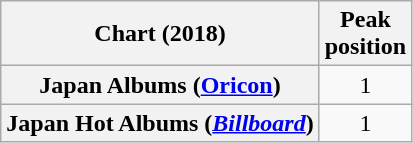<table class="wikitable sortable plainrowheaders" style="text-align:center;">
<tr>
<th scope="col">Chart (2018)</th>
<th scope="col">Peak<br>position</th>
</tr>
<tr>
<th scope="row">Japan Albums (<a href='#'>Oricon</a>)</th>
<td>1</td>
</tr>
<tr>
<th scope="row">Japan Hot Albums (<em><a href='#'>Billboard</a></em>)</th>
<td>1</td>
</tr>
</table>
